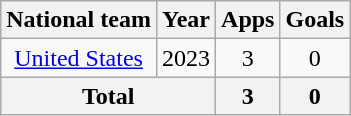<table class="wikitable" style="text-align:center">
<tr>
<th>National team</th>
<th>Year</th>
<th>Apps</th>
<th>Goals</th>
</tr>
<tr>
<td><a href='#'>United States</a></td>
<td>2023</td>
<td>3</td>
<td>0</td>
</tr>
<tr>
<th colspan="2">Total</th>
<th>3</th>
<th>0</th>
</tr>
</table>
